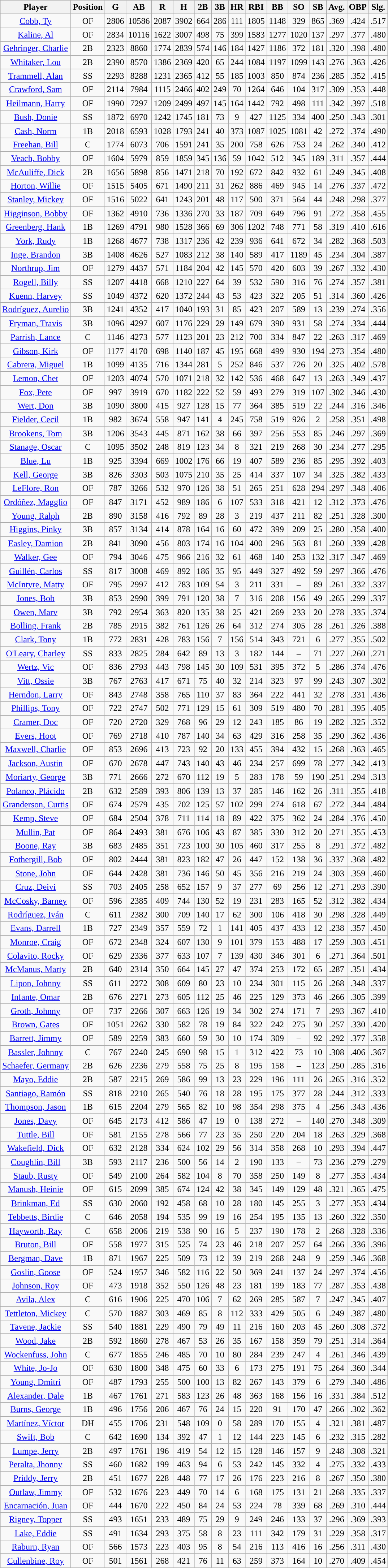<table class="wikitable sortable">
<tr>
<th>Player</th>
<th>Position</th>
<th>G</th>
<th>AB</th>
<th>R</th>
<th>H</th>
<th>2B</th>
<th>3B</th>
<th>HR</th>
<th>RBI</th>
<th>BB</th>
<th>SO</th>
<th>SB</th>
<th>Avg.</th>
<th>OBP</th>
<th>Slg.</th>
</tr>
<tr align="center">
<td><a href='#'>Cobb, Ty</a></td>
<td>OF</td>
<td>2806</td>
<td>10586</td>
<td>2087</td>
<td>3902</td>
<td>664</td>
<td>286</td>
<td>111</td>
<td>1805</td>
<td>1148</td>
<td>329</td>
<td>865</td>
<td>.369</td>
<td>.424</td>
<td>.517</td>
</tr>
<tr align="center">
<td><a href='#'>Kaline, Al</a></td>
<td>OF</td>
<td>2834</td>
<td>10116</td>
<td>1622</td>
<td>3007</td>
<td>498</td>
<td>75</td>
<td>399</td>
<td>1583</td>
<td>1277</td>
<td>1020</td>
<td>137</td>
<td>.297</td>
<td>.377</td>
<td>.480</td>
</tr>
<tr align="center">
<td><a href='#'>Gehringer, Charlie</a></td>
<td>2B</td>
<td>2323</td>
<td>8860</td>
<td>1774</td>
<td>2839</td>
<td>574</td>
<td>146</td>
<td>184</td>
<td>1427</td>
<td>1186</td>
<td>372</td>
<td>181</td>
<td>.320</td>
<td>.398</td>
<td>.480</td>
</tr>
<tr align="center">
<td><a href='#'>Whitaker, Lou</a></td>
<td>2B</td>
<td>2390</td>
<td>8570</td>
<td>1386</td>
<td>2369</td>
<td>420</td>
<td>65</td>
<td>244</td>
<td>1084</td>
<td>1197</td>
<td>1099</td>
<td>143</td>
<td>.276</td>
<td>.363</td>
<td>.426</td>
</tr>
<tr align="center">
<td><a href='#'>Trammell, Alan</a></td>
<td>SS</td>
<td>2293</td>
<td>8288</td>
<td>1231</td>
<td>2365</td>
<td>412</td>
<td>55</td>
<td>185</td>
<td>1003</td>
<td>850</td>
<td>874</td>
<td>236</td>
<td>.285</td>
<td>.352</td>
<td>.415</td>
</tr>
<tr align="center">
<td><a href='#'>Crawford, Sam</a></td>
<td>OF</td>
<td>2114</td>
<td>7984</td>
<td>1115</td>
<td>2466</td>
<td>402</td>
<td>249</td>
<td>70</td>
<td>1264</td>
<td>646</td>
<td>104</td>
<td>317</td>
<td>.309</td>
<td>.353</td>
<td>.448</td>
</tr>
<tr align="center">
<td><a href='#'>Heilmann, Harry</a></td>
<td>OF</td>
<td>1990</td>
<td>7297</td>
<td>1209</td>
<td>2499</td>
<td>497</td>
<td>145</td>
<td>164</td>
<td>1442</td>
<td>792</td>
<td>498</td>
<td>111</td>
<td>.342</td>
<td>.397</td>
<td>.518</td>
</tr>
<tr align="center">
<td><a href='#'>Bush, Donie</a></td>
<td>SS</td>
<td>1872</td>
<td>6970</td>
<td>1242</td>
<td>1745</td>
<td>181</td>
<td>73</td>
<td>9</td>
<td>427</td>
<td>1125</td>
<td>334</td>
<td>400</td>
<td>.250</td>
<td>.343</td>
<td>.301</td>
</tr>
<tr align="center">
<td><a href='#'>Cash, Norm</a></td>
<td>1B</td>
<td>2018</td>
<td>6593</td>
<td>1028</td>
<td>1793</td>
<td>241</td>
<td>40</td>
<td>373</td>
<td>1087</td>
<td>1025</td>
<td>1081</td>
<td>42</td>
<td>.272</td>
<td>.374</td>
<td>.490</td>
</tr>
<tr align="center">
<td><a href='#'>Freehan, Bill</a></td>
<td>C</td>
<td>1774</td>
<td>6073</td>
<td>706</td>
<td>1591</td>
<td>241</td>
<td>35</td>
<td>200</td>
<td>758</td>
<td>626</td>
<td>753</td>
<td>24</td>
<td>.262</td>
<td>.340</td>
<td>.412</td>
</tr>
<tr align="center">
<td><a href='#'>Veach, Bobby</a></td>
<td>OF</td>
<td>1604</td>
<td>5979</td>
<td>859</td>
<td>1859</td>
<td>345</td>
<td>136</td>
<td>59</td>
<td>1042</td>
<td>512</td>
<td>345</td>
<td>189</td>
<td>.311</td>
<td>.357</td>
<td>.444</td>
</tr>
<tr align="center">
<td><a href='#'>McAuliffe, Dick</a></td>
<td>2B</td>
<td>1656</td>
<td>5898</td>
<td>856</td>
<td>1471</td>
<td>218</td>
<td>70</td>
<td>192</td>
<td>672</td>
<td>842</td>
<td>932</td>
<td>61</td>
<td>.249</td>
<td>.345</td>
<td>.408</td>
</tr>
<tr align="center">
<td><a href='#'>Horton, Willie</a></td>
<td>OF</td>
<td>1515</td>
<td>5405</td>
<td>671</td>
<td>1490</td>
<td>211</td>
<td>31</td>
<td>262</td>
<td>886</td>
<td>469</td>
<td>945</td>
<td>14</td>
<td>.276</td>
<td>.337</td>
<td>.472</td>
</tr>
<tr align="center">
<td><a href='#'>Stanley, Mickey</a></td>
<td>OF</td>
<td>1516</td>
<td>5022</td>
<td>641</td>
<td>1243</td>
<td>201</td>
<td>48</td>
<td>117</td>
<td>500</td>
<td>371</td>
<td>564</td>
<td>44</td>
<td>.248</td>
<td>.298</td>
<td>.377</td>
</tr>
<tr align="center">
<td><a href='#'>Higginson, Bobby</a></td>
<td>OF</td>
<td>1362</td>
<td>4910</td>
<td>736</td>
<td>1336</td>
<td>270</td>
<td>33</td>
<td>187</td>
<td>709</td>
<td>649</td>
<td>796</td>
<td>91</td>
<td>.272</td>
<td>.358</td>
<td>.455</td>
</tr>
<tr align="center">
<td><a href='#'>Greenberg, Hank</a></td>
<td>1B</td>
<td>1269</td>
<td>4791</td>
<td>980</td>
<td>1528</td>
<td>366</td>
<td>69</td>
<td>306</td>
<td>1202</td>
<td>748</td>
<td>771</td>
<td>58</td>
<td>.319</td>
<td>.410</td>
<td>.616</td>
</tr>
<tr align="center">
<td><a href='#'>York, Rudy</a></td>
<td>1B</td>
<td>1268</td>
<td>4677</td>
<td>738</td>
<td>1317</td>
<td>236</td>
<td>42</td>
<td>239</td>
<td>936</td>
<td>641</td>
<td>672</td>
<td>34</td>
<td>.282</td>
<td>.368</td>
<td>.503</td>
</tr>
<tr align="center">
<td><a href='#'>Inge, Brandon</a></td>
<td>3B</td>
<td>1408</td>
<td>4626</td>
<td>527</td>
<td>1083</td>
<td>212</td>
<td>38</td>
<td>140</td>
<td>589</td>
<td>417</td>
<td>1189</td>
<td>45</td>
<td>.234</td>
<td>.304</td>
<td>.387</td>
</tr>
<tr align="center">
<td><a href='#'>Northrup, Jim</a></td>
<td>OF</td>
<td>1279</td>
<td>4437</td>
<td>571</td>
<td>1184</td>
<td>204</td>
<td>42</td>
<td>145</td>
<td>570</td>
<td>420</td>
<td>603</td>
<td>39</td>
<td>.267</td>
<td>.332</td>
<td>.430</td>
</tr>
<tr align="center">
<td><a href='#'>Rogell, Billy</a></td>
<td>SS</td>
<td>1207</td>
<td>4418</td>
<td>668</td>
<td>1210</td>
<td>227</td>
<td>64</td>
<td>39</td>
<td>532</td>
<td>590</td>
<td>316</td>
<td>76</td>
<td>.274</td>
<td>.357</td>
<td>.381</td>
</tr>
<tr align="center">
<td><a href='#'>Kuenn, Harvey</a></td>
<td>SS</td>
<td>1049</td>
<td>4372</td>
<td>620</td>
<td>1372</td>
<td>244</td>
<td>43</td>
<td>53</td>
<td>423</td>
<td>322</td>
<td>205</td>
<td>51</td>
<td>.314</td>
<td>.360</td>
<td>.426</td>
</tr>
<tr align="center">
<td><a href='#'>Rodríguez, Aurelio</a></td>
<td>3B</td>
<td>1241</td>
<td>4352</td>
<td>417</td>
<td>1040</td>
<td>193</td>
<td>31</td>
<td>85</td>
<td>423</td>
<td>207</td>
<td>589</td>
<td>13</td>
<td>.239</td>
<td>.274</td>
<td>.356</td>
</tr>
<tr align="center">
<td><a href='#'>Fryman, Travis</a></td>
<td>3B</td>
<td>1096</td>
<td>4297</td>
<td>607</td>
<td>1176</td>
<td>229</td>
<td>29</td>
<td>149</td>
<td>679</td>
<td>390</td>
<td>931</td>
<td>58</td>
<td>.274</td>
<td>.334</td>
<td>.444</td>
</tr>
<tr align="center">
<td><a href='#'>Parrish, Lance</a></td>
<td>C</td>
<td>1146</td>
<td>4273</td>
<td>577</td>
<td>1123</td>
<td>201</td>
<td>23</td>
<td>212</td>
<td>700</td>
<td>334</td>
<td>847</td>
<td>22</td>
<td>.263</td>
<td>.317</td>
<td>.469</td>
</tr>
<tr align="center">
<td><a href='#'>Gibson, Kirk</a></td>
<td>OF</td>
<td>1177</td>
<td>4170</td>
<td>698</td>
<td>1140</td>
<td>187</td>
<td>45</td>
<td>195</td>
<td>668</td>
<td>499</td>
<td>930</td>
<td>194</td>
<td>.273</td>
<td>.354</td>
<td>.480</td>
</tr>
<tr align="center">
<td><a href='#'>Cabrera, Miguel</a></td>
<td>1B</td>
<td>1099</td>
<td>4135</td>
<td>716</td>
<td>1344</td>
<td>281</td>
<td>5</td>
<td>252</td>
<td>846</td>
<td>537</td>
<td>726</td>
<td>20</td>
<td>.325</td>
<td>.402</td>
<td>.578</td>
</tr>
<tr align="center">
<td><a href='#'>Lemon, Chet</a></td>
<td>OF</td>
<td>1203</td>
<td>4074</td>
<td>570</td>
<td>1071</td>
<td>218</td>
<td>32</td>
<td>142</td>
<td>536</td>
<td>468</td>
<td>647</td>
<td>13</td>
<td>.263</td>
<td>.349</td>
<td>.437</td>
</tr>
<tr align="center">
<td><a href='#'>Fox, Pete</a></td>
<td>OF</td>
<td>997</td>
<td>3919</td>
<td>670</td>
<td>1182</td>
<td>222</td>
<td>52</td>
<td>59</td>
<td>493</td>
<td>279</td>
<td>319</td>
<td>107</td>
<td>.302</td>
<td>.346</td>
<td>.430</td>
</tr>
<tr align="center">
<td><a href='#'>Wert, Don</a></td>
<td>3B</td>
<td>1090</td>
<td>3800</td>
<td>415</td>
<td>927</td>
<td>128</td>
<td>15</td>
<td>77</td>
<td>364</td>
<td>385</td>
<td>519</td>
<td>22</td>
<td>.244</td>
<td>.316</td>
<td>.346</td>
</tr>
<tr align="center">
<td><a href='#'>Fielder, Cecil</a></td>
<td>1B</td>
<td>982</td>
<td>3674</td>
<td>558</td>
<td>947</td>
<td>141</td>
<td>4</td>
<td>245</td>
<td>758</td>
<td>519</td>
<td>926</td>
<td>2</td>
<td>.258</td>
<td>.351</td>
<td>.498</td>
</tr>
<tr align="center">
<td><a href='#'>Brookens, Tom</a></td>
<td>3B</td>
<td>1206</td>
<td>3543</td>
<td>445</td>
<td>871</td>
<td>162</td>
<td>38</td>
<td>66</td>
<td>397</td>
<td>256</td>
<td>553</td>
<td>85</td>
<td>.246</td>
<td>.297</td>
<td>.369</td>
</tr>
<tr align="center">
<td><a href='#'>Stanage, Oscar</a></td>
<td>C</td>
<td>1095</td>
<td>3502</td>
<td>248</td>
<td>819</td>
<td>123</td>
<td>34</td>
<td>8</td>
<td>321</td>
<td>219</td>
<td>268</td>
<td>30</td>
<td>.234</td>
<td>.277</td>
<td>.295</td>
</tr>
<tr align="center">
<td><a href='#'>Blue, Lu</a></td>
<td>1B</td>
<td>925</td>
<td>3394</td>
<td>669</td>
<td>1002</td>
<td>176</td>
<td>66</td>
<td>19</td>
<td>407</td>
<td>589</td>
<td>236</td>
<td>85</td>
<td>.295</td>
<td>.392</td>
<td>.403</td>
</tr>
<tr align="center">
<td><a href='#'>Kell, George</a></td>
<td>3B</td>
<td>826</td>
<td>3303</td>
<td>503</td>
<td>1075</td>
<td>210</td>
<td>35</td>
<td>25</td>
<td>414</td>
<td>337</td>
<td>107</td>
<td>34</td>
<td>.325</td>
<td>.382</td>
<td>.433</td>
</tr>
<tr align="center">
<td><a href='#'>LeFlore, Ron</a></td>
<td>OF</td>
<td>787</td>
<td>3266</td>
<td>532</td>
<td>970</td>
<td>126</td>
<td>38</td>
<td>51</td>
<td>265</td>
<td>251</td>
<td>628</td>
<td>294</td>
<td>.297</td>
<td>.348</td>
<td>.406</td>
</tr>
<tr align="center">
<td><a href='#'>Ordóñez, Magglio</a></td>
<td>OF</td>
<td>847</td>
<td>3171</td>
<td>452</td>
<td>989</td>
<td>186</td>
<td>6</td>
<td>107</td>
<td>533</td>
<td>318</td>
<td>421</td>
<td>12</td>
<td>.312</td>
<td>.373</td>
<td>.476</td>
</tr>
<tr align="center">
<td><a href='#'>Young, Ralph</a></td>
<td>2B</td>
<td>890</td>
<td>3158</td>
<td>416</td>
<td>792</td>
<td>89</td>
<td>28</td>
<td>3</td>
<td>219</td>
<td>437</td>
<td>211</td>
<td>82</td>
<td>.251</td>
<td>.328</td>
<td>.300</td>
</tr>
<tr align="center">
<td><a href='#'>Higgins, Pinky</a></td>
<td>3B</td>
<td>857</td>
<td>3134</td>
<td>414</td>
<td>878</td>
<td>164</td>
<td>16</td>
<td>60</td>
<td>472</td>
<td>399</td>
<td>209</td>
<td>25</td>
<td>.280</td>
<td>.358</td>
<td>.400</td>
</tr>
<tr align="center">
<td><a href='#'>Easley, Damion</a></td>
<td>2B</td>
<td>841</td>
<td>3090</td>
<td>456</td>
<td>803</td>
<td>174</td>
<td>16</td>
<td>104</td>
<td>400</td>
<td>296</td>
<td>563</td>
<td>81</td>
<td>.260</td>
<td>.339</td>
<td>.428</td>
</tr>
<tr align="center">
<td><a href='#'>Walker, Gee</a></td>
<td>OF</td>
<td>794</td>
<td>3046</td>
<td>475</td>
<td>966</td>
<td>216</td>
<td>32</td>
<td>61</td>
<td>468</td>
<td>140</td>
<td>253</td>
<td>132</td>
<td>.317</td>
<td>.347</td>
<td>.469</td>
</tr>
<tr align="center">
<td><a href='#'>Guillén, Carlos</a></td>
<td>SS</td>
<td>817</td>
<td>3008</td>
<td>469</td>
<td>892</td>
<td>186</td>
<td>35</td>
<td>95</td>
<td>449</td>
<td>327</td>
<td>492</td>
<td>59</td>
<td>.297</td>
<td>.366</td>
<td>.476</td>
</tr>
<tr align="center">
<td><a href='#'>McIntyre, Matty</a></td>
<td>OF</td>
<td>795</td>
<td>2997</td>
<td>412</td>
<td>783</td>
<td>109</td>
<td>54</td>
<td>3</td>
<td>211</td>
<td>331</td>
<td>–</td>
<td>89</td>
<td>.261</td>
<td>.332</td>
<td>.337</td>
</tr>
<tr align="center">
<td><a href='#'>Jones, Bob</a></td>
<td>3B</td>
<td>853</td>
<td>2990</td>
<td>399</td>
<td>791</td>
<td>120</td>
<td>38</td>
<td>7</td>
<td>316</td>
<td>208</td>
<td>156</td>
<td>49</td>
<td>.265</td>
<td>.299</td>
<td>.337</td>
</tr>
<tr align="center">
<td><a href='#'>Owen, Marv</a></td>
<td>3B</td>
<td>792</td>
<td>2954</td>
<td>363</td>
<td>820</td>
<td>135</td>
<td>38</td>
<td>25</td>
<td>421</td>
<td>269</td>
<td>233</td>
<td>20</td>
<td>.278</td>
<td>.335</td>
<td>.374</td>
</tr>
<tr align="center">
<td><a href='#'>Bolling, Frank</a></td>
<td>2B</td>
<td>785</td>
<td>2915</td>
<td>382</td>
<td>761</td>
<td>126</td>
<td>26</td>
<td>64</td>
<td>312</td>
<td>274</td>
<td>305</td>
<td>28</td>
<td>.261</td>
<td>.326</td>
<td>.388</td>
</tr>
<tr align="center">
<td><a href='#'>Clark, Tony</a></td>
<td>1B</td>
<td>772</td>
<td>2831</td>
<td>428</td>
<td>783</td>
<td>156</td>
<td>7</td>
<td>156</td>
<td>514</td>
<td>343</td>
<td>721</td>
<td>6</td>
<td>.277</td>
<td>.355</td>
<td>.502</td>
</tr>
<tr align="center">
<td><a href='#'>O'Leary, Charley</a></td>
<td>SS</td>
<td>833</td>
<td>2825</td>
<td>284</td>
<td>642</td>
<td>89</td>
<td>13</td>
<td>3</td>
<td>182</td>
<td>144</td>
<td>–</td>
<td>71</td>
<td>.227</td>
<td>.260</td>
<td>.271</td>
</tr>
<tr align="center">
<td><a href='#'>Wertz, Vic</a></td>
<td>OF</td>
<td>836</td>
<td>2793</td>
<td>443</td>
<td>798</td>
<td>145</td>
<td>30</td>
<td>109</td>
<td>531</td>
<td>395</td>
<td>372</td>
<td>5</td>
<td>.286</td>
<td>.374</td>
<td>.476</td>
</tr>
<tr align="center">
<td><a href='#'>Vitt, Ossie</a></td>
<td>3B</td>
<td>767</td>
<td>2763</td>
<td>417</td>
<td>671</td>
<td>75</td>
<td>40</td>
<td>32</td>
<td>214</td>
<td>323</td>
<td>97</td>
<td>99</td>
<td>.243</td>
<td>.307</td>
<td>.302</td>
</tr>
<tr align="center">
<td><a href='#'>Herndon, Larry</a></td>
<td>OF</td>
<td>843</td>
<td>2748</td>
<td>358</td>
<td>765</td>
<td>110</td>
<td>37</td>
<td>83</td>
<td>364</td>
<td>222</td>
<td>441</td>
<td>32</td>
<td>.278</td>
<td>.331</td>
<td>.436</td>
</tr>
<tr align="center">
<td><a href='#'>Phillips, Tony</a></td>
<td>OF</td>
<td>722</td>
<td>2747</td>
<td>502</td>
<td>771</td>
<td>129</td>
<td>15</td>
<td>61</td>
<td>309</td>
<td>519</td>
<td>480</td>
<td>70</td>
<td>.281</td>
<td>.395</td>
<td>.405</td>
</tr>
<tr align="center">
<td><a href='#'>Cramer, Doc</a></td>
<td>OF</td>
<td>720</td>
<td>2720</td>
<td>329</td>
<td>768</td>
<td>96</td>
<td>29</td>
<td>12</td>
<td>243</td>
<td>185</td>
<td>86</td>
<td>19</td>
<td>.282</td>
<td>.325</td>
<td>.352</td>
</tr>
<tr align="center">
<td><a href='#'>Evers, Hoot</a></td>
<td>OF</td>
<td>769</td>
<td>2718</td>
<td>410</td>
<td>787</td>
<td>140</td>
<td>34</td>
<td>63</td>
<td>429</td>
<td>316</td>
<td>258</td>
<td>35</td>
<td>.290</td>
<td>.362</td>
<td>.436</td>
</tr>
<tr align="center">
<td><a href='#'>Maxwell, Charlie</a></td>
<td>OF</td>
<td>853</td>
<td>2696</td>
<td>413</td>
<td>723</td>
<td>92</td>
<td>20</td>
<td>133</td>
<td>455</td>
<td>394</td>
<td>432</td>
<td>15</td>
<td>.268</td>
<td>.363</td>
<td>.465</td>
</tr>
<tr align="center">
<td><a href='#'>Jackson, Austin</a></td>
<td>OF</td>
<td>670</td>
<td>2678</td>
<td>447</td>
<td>743</td>
<td>140</td>
<td>43</td>
<td>46</td>
<td>234</td>
<td>257</td>
<td>699</td>
<td>78</td>
<td>.277</td>
<td>.342</td>
<td>.413</td>
</tr>
<tr align="center">
<td><a href='#'>Moriarty, George</a></td>
<td>3B</td>
<td>771</td>
<td>2666</td>
<td>272</td>
<td>670</td>
<td>112</td>
<td>19</td>
<td>5</td>
<td>283</td>
<td>178</td>
<td>59</td>
<td>190</td>
<td>.251</td>
<td>.294</td>
<td>.313</td>
</tr>
<tr align="center">
<td><a href='#'>Polanco, Plácido</a></td>
<td>2B</td>
<td>632</td>
<td>2589</td>
<td>393</td>
<td>806</td>
<td>139</td>
<td>13</td>
<td>37</td>
<td>285</td>
<td>146</td>
<td>162</td>
<td>26</td>
<td>.311</td>
<td>.355</td>
<td>.418</td>
</tr>
<tr align="center">
<td><a href='#'>Granderson, Curtis</a></td>
<td>OF</td>
<td>674</td>
<td>2579</td>
<td>435</td>
<td>702</td>
<td>125</td>
<td>57</td>
<td>102</td>
<td>299</td>
<td>274</td>
<td>618</td>
<td>67</td>
<td>.272</td>
<td>.344</td>
<td>.484</td>
</tr>
<tr align="center">
<td><a href='#'>Kemp, Steve</a></td>
<td>OF</td>
<td>684</td>
<td>2504</td>
<td>378</td>
<td>711</td>
<td>114</td>
<td>18</td>
<td>89</td>
<td>422</td>
<td>375</td>
<td>362</td>
<td>24</td>
<td>.284</td>
<td>.376</td>
<td>.450</td>
</tr>
<tr align="center">
<td><a href='#'>Mullin, Pat</a></td>
<td>OF</td>
<td>864</td>
<td>2493</td>
<td>381</td>
<td>676</td>
<td>106</td>
<td>43</td>
<td>87</td>
<td>385</td>
<td>330</td>
<td>312</td>
<td>20</td>
<td>.271</td>
<td>.355</td>
<td>.453</td>
</tr>
<tr align="center">
<td><a href='#'>Boone, Ray</a></td>
<td>3B</td>
<td>683</td>
<td>2485</td>
<td>351</td>
<td>723</td>
<td>100</td>
<td>30</td>
<td>105</td>
<td>460</td>
<td>317</td>
<td>255</td>
<td>8</td>
<td>.291</td>
<td>.372</td>
<td>.482</td>
</tr>
<tr align="center">
<td><a href='#'>Fothergill, Bob</a></td>
<td>OF</td>
<td>802</td>
<td>2444</td>
<td>381</td>
<td>823</td>
<td>182</td>
<td>47</td>
<td>26</td>
<td>447</td>
<td>152</td>
<td>138</td>
<td>36</td>
<td>.337</td>
<td>.368</td>
<td>.482</td>
</tr>
<tr align="center">
<td><a href='#'>Stone, John</a></td>
<td>OF</td>
<td>644</td>
<td>2428</td>
<td>381</td>
<td>736</td>
<td>146</td>
<td>50</td>
<td>45</td>
<td>356</td>
<td>216</td>
<td>219</td>
<td>24</td>
<td>.303</td>
<td>.359</td>
<td>.460</td>
</tr>
<tr align="center">
<td><a href='#'>Cruz, Deivi</a></td>
<td>SS</td>
<td>703</td>
<td>2405</td>
<td>258</td>
<td>652</td>
<td>157</td>
<td>9</td>
<td>37</td>
<td>277</td>
<td>69</td>
<td>256</td>
<td>12</td>
<td>.271</td>
<td>.293</td>
<td>.390</td>
</tr>
<tr align="center">
<td><a href='#'>McCosky, Barney</a></td>
<td>OF</td>
<td>596</td>
<td>2385</td>
<td>409</td>
<td>744</td>
<td>130</td>
<td>52</td>
<td>19</td>
<td>231</td>
<td>283</td>
<td>165</td>
<td>52</td>
<td>.312</td>
<td>.382</td>
<td>.434</td>
</tr>
<tr align="center">
<td><a href='#'>Rodríguez, Iván</a></td>
<td>C</td>
<td>611</td>
<td>2382</td>
<td>300</td>
<td>709</td>
<td>140</td>
<td>17</td>
<td>62</td>
<td>300</td>
<td>106</td>
<td>418</td>
<td>30</td>
<td>.298</td>
<td>.328</td>
<td>.449</td>
</tr>
<tr align="center">
<td><a href='#'>Evans, Darrell</a></td>
<td>1B</td>
<td>727</td>
<td>2349</td>
<td>357</td>
<td>559</td>
<td>72</td>
<td>1</td>
<td>141</td>
<td>405</td>
<td>437</td>
<td>433</td>
<td>12</td>
<td>.238</td>
<td>.357</td>
<td>.450</td>
</tr>
<tr align="center">
<td><a href='#'>Monroe, Craig</a></td>
<td>OF</td>
<td>672</td>
<td>2348</td>
<td>324</td>
<td>607</td>
<td>130</td>
<td>9</td>
<td>101</td>
<td>379</td>
<td>153</td>
<td>488</td>
<td>17</td>
<td>.259</td>
<td>.303</td>
<td>.451</td>
</tr>
<tr align="center">
<td><a href='#'>Colavito, Rocky</a></td>
<td>OF</td>
<td>629</td>
<td>2336</td>
<td>377</td>
<td>633</td>
<td>107</td>
<td>7</td>
<td>139</td>
<td>430</td>
<td>346</td>
<td>301</td>
<td>6</td>
<td>.271</td>
<td>.364</td>
<td>.501</td>
</tr>
<tr align="center">
<td><a href='#'>McManus, Marty</a></td>
<td>2B</td>
<td>640</td>
<td>2314</td>
<td>350</td>
<td>664</td>
<td>145</td>
<td>27</td>
<td>47</td>
<td>374</td>
<td>253</td>
<td>172</td>
<td>65</td>
<td>.287</td>
<td>.351</td>
<td>.434</td>
</tr>
<tr align="center">
<td><a href='#'>Lipon, Johnny</a></td>
<td>SS</td>
<td>611</td>
<td>2272</td>
<td>308</td>
<td>609</td>
<td>80</td>
<td>23</td>
<td>10</td>
<td>234</td>
<td>301</td>
<td>115</td>
<td>26</td>
<td>.268</td>
<td>.348</td>
<td>.337</td>
</tr>
<tr align="center">
<td><a href='#'>Infante, Omar</a></td>
<td>2B</td>
<td>676</td>
<td>2271</td>
<td>273</td>
<td>605</td>
<td>112</td>
<td>25</td>
<td>46</td>
<td>225</td>
<td>129</td>
<td>373</td>
<td>46</td>
<td>.266</td>
<td>.305</td>
<td>.399</td>
</tr>
<tr align="center">
<td><a href='#'>Groth, Johnny</a></td>
<td>OF</td>
<td>737</td>
<td>2266</td>
<td>307</td>
<td>663</td>
<td>126</td>
<td>19</td>
<td>34</td>
<td>302</td>
<td>274</td>
<td>171</td>
<td>7</td>
<td>.293</td>
<td>.367</td>
<td>.410</td>
</tr>
<tr align="center">
<td><a href='#'>Brown, Gates</a></td>
<td>OF</td>
<td>1051</td>
<td>2262</td>
<td>330</td>
<td>582</td>
<td>78</td>
<td>19</td>
<td>84</td>
<td>322</td>
<td>242</td>
<td>275</td>
<td>30</td>
<td>.257</td>
<td>.330</td>
<td>.420</td>
</tr>
<tr align="center">
<td><a href='#'>Barrett, Jimmy</a></td>
<td>OF</td>
<td>589</td>
<td>2259</td>
<td>383</td>
<td>660</td>
<td>59</td>
<td>30</td>
<td>10</td>
<td>174</td>
<td>309</td>
<td>–</td>
<td>92</td>
<td>.292</td>
<td>.377</td>
<td>.358</td>
</tr>
<tr align="center">
<td><a href='#'>Bassler, Johnny</a></td>
<td>C</td>
<td>767</td>
<td>2240</td>
<td>245</td>
<td>690</td>
<td>98</td>
<td>15</td>
<td>1</td>
<td>312</td>
<td>422</td>
<td>73</td>
<td>10</td>
<td>.308</td>
<td>.406</td>
<td>.367</td>
</tr>
<tr align="center">
<td><a href='#'>Schaefer, Germany</a></td>
<td>2B</td>
<td>626</td>
<td>2236</td>
<td>279</td>
<td>558</td>
<td>75</td>
<td>25</td>
<td>8</td>
<td>195</td>
<td>158</td>
<td>–</td>
<td>123</td>
<td>.250</td>
<td>.285</td>
<td>.316</td>
</tr>
<tr align="center">
<td><a href='#'>Mayo, Eddie</a></td>
<td>2B</td>
<td>587</td>
<td>2215</td>
<td>269</td>
<td>586</td>
<td>99</td>
<td>13</td>
<td>23</td>
<td>229</td>
<td>196</td>
<td>111</td>
<td>26</td>
<td>.265</td>
<td>.316</td>
<td>.352</td>
</tr>
<tr align="center">
<td><a href='#'>Santiago, Ramón</a></td>
<td>SS</td>
<td>818</td>
<td>2210</td>
<td>265</td>
<td>540</td>
<td>76</td>
<td>18</td>
<td>28</td>
<td>195</td>
<td>175</td>
<td>377</td>
<td>28</td>
<td>.244</td>
<td>.312</td>
<td>.333</td>
</tr>
<tr align="center">
<td><a href='#'>Thompson, Jason</a></td>
<td>1B</td>
<td>615</td>
<td>2204</td>
<td>279</td>
<td>565</td>
<td>82</td>
<td>10</td>
<td>98</td>
<td>354</td>
<td>298</td>
<td>375</td>
<td>4</td>
<td>.256</td>
<td>.343</td>
<td>.436</td>
</tr>
<tr align="center">
<td><a href='#'>Jones, Davy</a></td>
<td>OF</td>
<td>645</td>
<td>2173</td>
<td>412</td>
<td>586</td>
<td>47</td>
<td>19</td>
<td>0</td>
<td>138</td>
<td>272</td>
<td>–</td>
<td>140</td>
<td>.270</td>
<td>.348</td>
<td>.309</td>
</tr>
<tr align="center">
<td><a href='#'>Tuttle, Bill</a></td>
<td>OF</td>
<td>581</td>
<td>2155</td>
<td>278</td>
<td>566</td>
<td>77</td>
<td>23</td>
<td>35</td>
<td>250</td>
<td>220</td>
<td>204</td>
<td>18</td>
<td>.263</td>
<td>.329</td>
<td>.368</td>
</tr>
<tr align="center">
<td><a href='#'>Wakefield, Dick</a></td>
<td>OF</td>
<td>632</td>
<td>2128</td>
<td>334</td>
<td>624</td>
<td>102</td>
<td>29</td>
<td>56</td>
<td>314</td>
<td>358</td>
<td>268</td>
<td>10</td>
<td>.293</td>
<td>.394</td>
<td>.447</td>
</tr>
<tr align="center">
<td><a href='#'>Coughlin, Bill</a></td>
<td>3B</td>
<td>593</td>
<td>2117</td>
<td>236</td>
<td>500</td>
<td>56</td>
<td>14</td>
<td>2</td>
<td>190</td>
<td>133</td>
<td>–</td>
<td>73</td>
<td>.236</td>
<td>.279</td>
<td>.279</td>
</tr>
<tr align="center">
<td><a href='#'>Staub, Rusty</a></td>
<td>OF</td>
<td>549</td>
<td>2100</td>
<td>264</td>
<td>582</td>
<td>104</td>
<td>8</td>
<td>70</td>
<td>358</td>
<td>250</td>
<td>149</td>
<td>8</td>
<td>.277</td>
<td>.353</td>
<td>.434</td>
</tr>
<tr align="center">
<td><a href='#'>Manush, Heinie</a></td>
<td>OF</td>
<td>615</td>
<td>2099</td>
<td>385</td>
<td>674</td>
<td>124</td>
<td>42</td>
<td>38</td>
<td>345</td>
<td>149</td>
<td>129</td>
<td>48</td>
<td>.321</td>
<td>.365</td>
<td>.475</td>
</tr>
<tr align="center">
<td><a href='#'>Brinkman, Ed</a></td>
<td>SS</td>
<td>630</td>
<td>2060</td>
<td>192</td>
<td>458</td>
<td>68</td>
<td>10</td>
<td>28</td>
<td>180</td>
<td>145</td>
<td>255</td>
<td>3</td>
<td>.277</td>
<td>.353</td>
<td>.434</td>
</tr>
<tr align="center">
<td><a href='#'>Tebbetts, Birdie</a></td>
<td>C</td>
<td>646</td>
<td>2058</td>
<td>194</td>
<td>535</td>
<td>99</td>
<td>19</td>
<td>16</td>
<td>254</td>
<td>195</td>
<td>135</td>
<td>13</td>
<td>.260</td>
<td>.322</td>
<td>.350</td>
</tr>
<tr align="center">
<td><a href='#'>Hayworth, Ray</a></td>
<td>C</td>
<td>658</td>
<td>2006</td>
<td>219</td>
<td>538</td>
<td>90</td>
<td>16</td>
<td>5</td>
<td>237</td>
<td>190</td>
<td>178</td>
<td>2</td>
<td>.268</td>
<td>.328</td>
<td>.336</td>
</tr>
<tr align="center">
<td><a href='#'>Bruton, Bill</a></td>
<td>OF</td>
<td>558</td>
<td>1977</td>
<td>315</td>
<td>525</td>
<td>74</td>
<td>23</td>
<td>46</td>
<td>218</td>
<td>207</td>
<td>257</td>
<td>64</td>
<td>.266</td>
<td>.336</td>
<td>.396</td>
</tr>
<tr align="center">
<td><a href='#'>Bergman, Dave</a></td>
<td>1B</td>
<td>871</td>
<td>1967</td>
<td>225</td>
<td>509</td>
<td>73</td>
<td>12</td>
<td>39</td>
<td>219</td>
<td>268</td>
<td>248</td>
<td>9</td>
<td>.259</td>
<td>.346</td>
<td>.368</td>
</tr>
<tr align="center">
<td><a href='#'>Goslin, Goose</a></td>
<td>OF</td>
<td>524</td>
<td>1957</td>
<td>346</td>
<td>582</td>
<td>116</td>
<td>22</td>
<td>50</td>
<td>369</td>
<td>241</td>
<td>137</td>
<td>24</td>
<td>.297</td>
<td>.374</td>
<td>.456</td>
</tr>
<tr align="center">
<td><a href='#'>Johnson, Roy</a></td>
<td>OF</td>
<td>473</td>
<td>1918</td>
<td>352</td>
<td>550</td>
<td>126</td>
<td>48</td>
<td>23</td>
<td>181</td>
<td>199</td>
<td>183</td>
<td>77</td>
<td>.287</td>
<td>.353</td>
<td>.438</td>
</tr>
<tr align="center">
<td><a href='#'>Avila, Alex</a></td>
<td>C</td>
<td>616</td>
<td>1906</td>
<td>225</td>
<td>470</td>
<td>106</td>
<td>7</td>
<td>62</td>
<td>269</td>
<td>285</td>
<td>587</td>
<td>7</td>
<td>.247</td>
<td>.345</td>
<td>.407</td>
</tr>
<tr align="center">
<td><a href='#'>Tettleton, Mickey</a></td>
<td>C</td>
<td>570</td>
<td>1887</td>
<td>303</td>
<td>469</td>
<td>85</td>
<td>8</td>
<td>112</td>
<td>333</td>
<td>429</td>
<td>505</td>
<td>6</td>
<td>.249</td>
<td>.387</td>
<td>.480</td>
</tr>
<tr align="center">
<td><a href='#'>Tavene, Jackie</a></td>
<td>SS</td>
<td>540</td>
<td>1881</td>
<td>229</td>
<td>490</td>
<td>79</td>
<td>49</td>
<td>11</td>
<td>216</td>
<td>160</td>
<td>203</td>
<td>45</td>
<td>.260</td>
<td>.308</td>
<td>.372</td>
</tr>
<tr align="center">
<td><a href='#'>Wood, Jake</a></td>
<td>2B</td>
<td>592</td>
<td>1860</td>
<td>278</td>
<td>467</td>
<td>53</td>
<td>26</td>
<td>35</td>
<td>167</td>
<td>158</td>
<td>359</td>
<td>79</td>
<td>.251</td>
<td>.314</td>
<td>.364</td>
</tr>
<tr align="center">
<td><a href='#'>Wockenfuss, John</a></td>
<td>C</td>
<td>677</td>
<td>1855</td>
<td>246</td>
<td>485</td>
<td>70</td>
<td>10</td>
<td>80</td>
<td>284</td>
<td>239</td>
<td>247</td>
<td>4</td>
<td>.261</td>
<td>.346</td>
<td>.439</td>
</tr>
<tr align="center">
<td><a href='#'>White, Jo-Jo</a></td>
<td>OF</td>
<td>630</td>
<td>1800</td>
<td>348</td>
<td>475</td>
<td>60</td>
<td>33</td>
<td>6</td>
<td>173</td>
<td>275</td>
<td>191</td>
<td>75</td>
<td>.264</td>
<td>.360</td>
<td>.344</td>
</tr>
<tr align="center">
<td><a href='#'>Young, Dmitri</a></td>
<td>OF</td>
<td>487</td>
<td>1793</td>
<td>255</td>
<td>500</td>
<td>100</td>
<td>13</td>
<td>82</td>
<td>267</td>
<td>143</td>
<td>379</td>
<td>6</td>
<td>.279</td>
<td>.340</td>
<td>.486</td>
</tr>
<tr align="center">
<td><a href='#'>Alexander, Dale</a></td>
<td>1B</td>
<td>467</td>
<td>1761</td>
<td>271</td>
<td>583</td>
<td>123</td>
<td>26</td>
<td>48</td>
<td>363</td>
<td>168</td>
<td>156</td>
<td>16</td>
<td>.331</td>
<td>.384</td>
<td>.512</td>
</tr>
<tr align="center">
<td><a href='#'>Burns, George</a></td>
<td>1B</td>
<td>496</td>
<td>1756</td>
<td>206</td>
<td>467</td>
<td>76</td>
<td>24</td>
<td>15</td>
<td>220</td>
<td>91</td>
<td>170</td>
<td>47</td>
<td>.266</td>
<td>.302</td>
<td>.362</td>
</tr>
<tr align="center">
<td><a href='#'>Martínez, Víctor</a></td>
<td>DH</td>
<td>455</td>
<td>1706</td>
<td>231</td>
<td>548</td>
<td>109</td>
<td>0</td>
<td>58</td>
<td>289</td>
<td>170</td>
<td>155</td>
<td>4</td>
<td>.321</td>
<td>.381</td>
<td>.487</td>
</tr>
<tr align="center">
<td><a href='#'>Swift, Bob</a></td>
<td>C</td>
<td>642</td>
<td>1690</td>
<td>134</td>
<td>392</td>
<td>47</td>
<td>1</td>
<td>12</td>
<td>144</td>
<td>223</td>
<td>145</td>
<td>6</td>
<td>.232</td>
<td>.315</td>
<td>.282</td>
</tr>
<tr align="center">
<td><a href='#'>Lumpe, Jerry</a></td>
<td>2B</td>
<td>497</td>
<td>1761</td>
<td>196</td>
<td>419</td>
<td>54</td>
<td>12</td>
<td>15</td>
<td>128</td>
<td>146</td>
<td>157</td>
<td>9</td>
<td>.248</td>
<td>.308</td>
<td>.321</td>
</tr>
<tr align="center">
<td><a href='#'>Peralta, Jhonny</a></td>
<td>SS</td>
<td>460</td>
<td>1682</td>
<td>199</td>
<td>463</td>
<td>94</td>
<td>6</td>
<td>53</td>
<td>242</td>
<td>145</td>
<td>332</td>
<td>4</td>
<td>.275</td>
<td>.332</td>
<td>.433</td>
</tr>
<tr align="center">
<td><a href='#'>Priddy, Jerry</a></td>
<td>2B</td>
<td>451</td>
<td>1677</td>
<td>228</td>
<td>448</td>
<td>77</td>
<td>17</td>
<td>26</td>
<td>176</td>
<td>223</td>
<td>216</td>
<td>8</td>
<td>.267</td>
<td>.350</td>
<td>.380</td>
</tr>
<tr align="center">
<td><a href='#'>Outlaw, Jimmy</a></td>
<td>OF</td>
<td>532</td>
<td>1676</td>
<td>223</td>
<td>449</td>
<td>70</td>
<td>14</td>
<td>6</td>
<td>168</td>
<td>175</td>
<td>131</td>
<td>21</td>
<td>.268</td>
<td>.335</td>
<td>.337</td>
</tr>
<tr align="center">
<td><a href='#'>Encarnación, Juan</a></td>
<td>OF</td>
<td>444</td>
<td>1670</td>
<td>222</td>
<td>450</td>
<td>84</td>
<td>24</td>
<td>53</td>
<td>224</td>
<td>78</td>
<td>339</td>
<td>68</td>
<td>.269</td>
<td>.310</td>
<td>.444</td>
</tr>
<tr align="center">
<td><a href='#'>Rigney, Topper</a></td>
<td>SS</td>
<td>493</td>
<td>1651</td>
<td>233</td>
<td>489</td>
<td>75</td>
<td>29</td>
<td>9</td>
<td>249</td>
<td>246</td>
<td>133</td>
<td>37</td>
<td>.296</td>
<td>.369</td>
<td>.393</td>
</tr>
<tr align="center">
<td><a href='#'>Lake, Eddie</a></td>
<td>SS</td>
<td>491</td>
<td>1634</td>
<td>293</td>
<td>375</td>
<td>58</td>
<td>8</td>
<td>23</td>
<td>111</td>
<td>342</td>
<td>179</td>
<td>31</td>
<td>.229</td>
<td>.358</td>
<td>.317</td>
</tr>
<tr align="center">
<td><a href='#'>Raburn, Ryan</a></td>
<td>OF</td>
<td>566</td>
<td>1573</td>
<td>223</td>
<td>403</td>
<td>95</td>
<td>8</td>
<td>54</td>
<td>216</td>
<td>113</td>
<td>416</td>
<td>16</td>
<td>.256</td>
<td>.311</td>
<td>.430</td>
</tr>
<tr align="center">
<td><a href='#'>Cullenbine, Roy</a></td>
<td>OF</td>
<td>501</td>
<td>1561</td>
<td>268</td>
<td>421</td>
<td>76</td>
<td>11</td>
<td>63</td>
<td>259</td>
<td>373</td>
<td>164</td>
<td>10</td>
<td>.270</td>
<td>.409</td>
<td>.454</td>
</tr>
</table>
